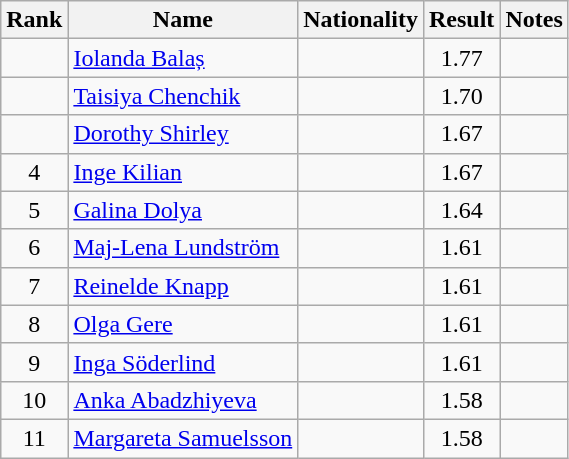<table class="wikitable sortable" style="text-align:center">
<tr>
<th>Rank</th>
<th>Name</th>
<th>Nationality</th>
<th>Result</th>
<th>Notes</th>
</tr>
<tr>
<td></td>
<td align=left><a href='#'>Iolanda Balaș</a></td>
<td align=left></td>
<td>1.77</td>
<td></td>
</tr>
<tr>
<td></td>
<td align=left><a href='#'>Taisiya Chenchik</a></td>
<td align=left></td>
<td>1.70</td>
<td></td>
</tr>
<tr>
<td></td>
<td align=left><a href='#'>Dorothy Shirley</a></td>
<td align=left></td>
<td>1.67</td>
<td></td>
</tr>
<tr>
<td>4</td>
<td align=left><a href='#'>Inge Kilian</a></td>
<td align=left></td>
<td>1.67</td>
<td></td>
</tr>
<tr>
<td>5</td>
<td align=left><a href='#'>Galina Dolya</a></td>
<td align=left></td>
<td>1.64</td>
<td></td>
</tr>
<tr>
<td>6</td>
<td align=left><a href='#'>Maj-Lena Lundström</a></td>
<td align=left></td>
<td>1.61</td>
<td></td>
</tr>
<tr>
<td>7</td>
<td align=left><a href='#'>Reinelde Knapp</a></td>
<td align=left></td>
<td>1.61</td>
<td></td>
</tr>
<tr>
<td>8</td>
<td align=left><a href='#'>Olga Gere</a></td>
<td align=left></td>
<td>1.61</td>
<td></td>
</tr>
<tr>
<td>9</td>
<td align=left><a href='#'>Inga Söderlind</a></td>
<td align=left></td>
<td>1.61</td>
<td></td>
</tr>
<tr>
<td>10</td>
<td align=left><a href='#'>Anka Abadzhiyeva</a></td>
<td align=left></td>
<td>1.58</td>
<td></td>
</tr>
<tr>
<td>11</td>
<td align=left><a href='#'>Margareta Samuelsson</a></td>
<td align=left></td>
<td>1.58</td>
<td></td>
</tr>
</table>
